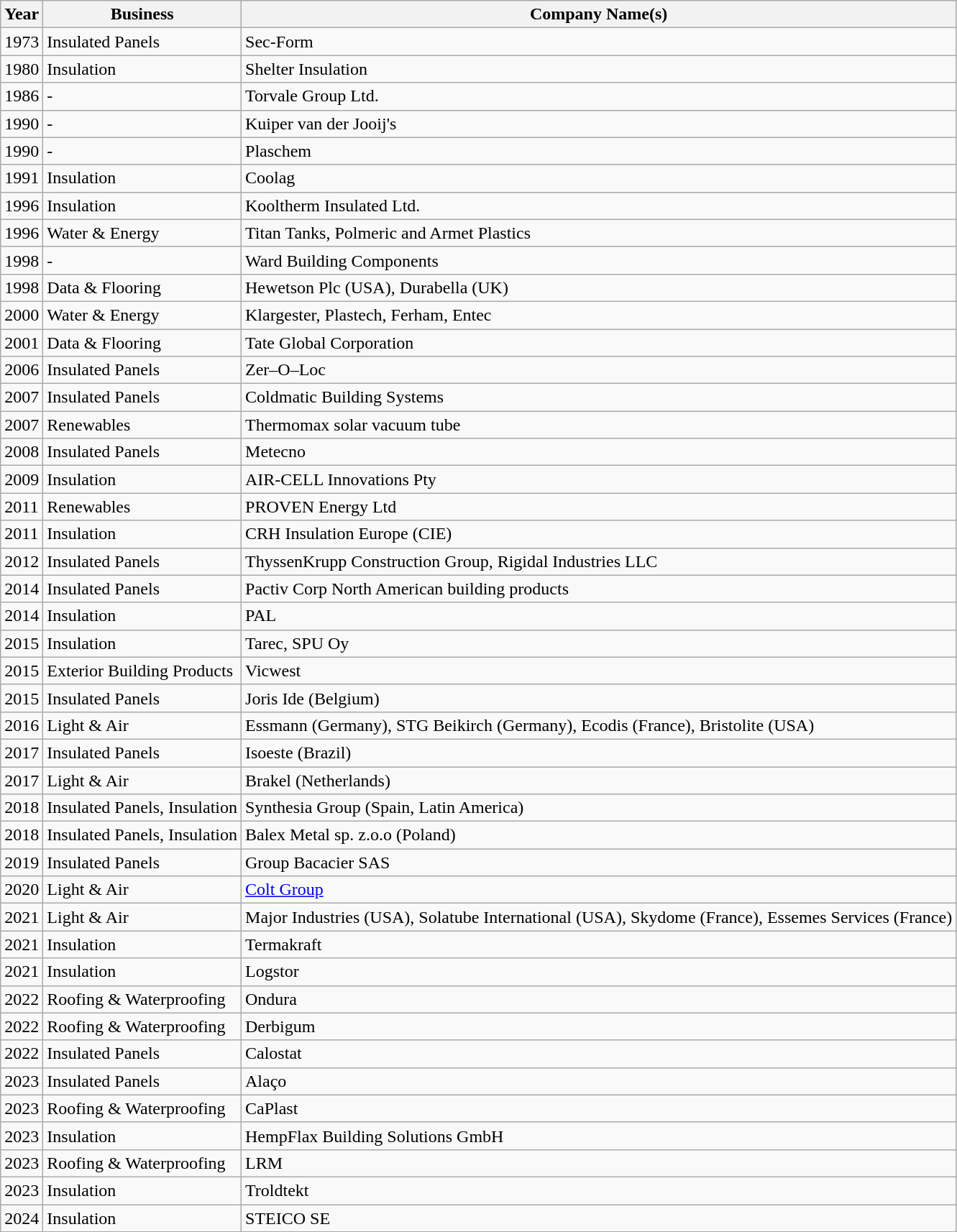<table class="wikitable">
<tr>
<th>Year</th>
<th>Business</th>
<th>Company Name(s)</th>
</tr>
<tr>
<td>1973</td>
<td>Insulated Panels</td>
<td>Sec-Form</td>
</tr>
<tr>
<td>1980</td>
<td>Insulation</td>
<td>Shelter Insulation</td>
</tr>
<tr>
<td>1986</td>
<td>-</td>
<td>Torvale Group Ltd.</td>
</tr>
<tr>
<td>1990</td>
<td>-</td>
<td>Kuiper van der Jooij's</td>
</tr>
<tr>
<td>1990</td>
<td>-</td>
<td>Plaschem</td>
</tr>
<tr>
<td>1991</td>
<td>Insulation</td>
<td>Coolag</td>
</tr>
<tr>
<td>1996</td>
<td>Insulation</td>
<td>Kooltherm Insulated Ltd.</td>
</tr>
<tr>
<td>1996</td>
<td>Water & Energy</td>
<td>Titan Tanks, Polmeric and Armet Plastics</td>
</tr>
<tr>
<td>1998</td>
<td>-</td>
<td>Ward Building Components</td>
</tr>
<tr>
<td>1998</td>
<td>Data & Flooring</td>
<td>Hewetson Plc (USA), Durabella (UK)</td>
</tr>
<tr>
<td>2000</td>
<td>Water & Energy</td>
<td>Klargester, Plastech, Ferham, Entec</td>
</tr>
<tr>
<td>2001</td>
<td>Data & Flooring</td>
<td>Tate Global Corporation</td>
</tr>
<tr>
<td>2006</td>
<td>Insulated Panels</td>
<td>Zer–O–Loc</td>
</tr>
<tr>
<td>2007</td>
<td>Insulated Panels</td>
<td>Coldmatic Building Systems</td>
</tr>
<tr>
<td>2007</td>
<td>Renewables</td>
<td>Thermomax solar vacuum tube</td>
</tr>
<tr>
<td>2008</td>
<td>Insulated Panels</td>
<td>Metecno</td>
</tr>
<tr>
<td>2009</td>
<td>Insulation</td>
<td>AIR-CELL Innovations Pty</td>
</tr>
<tr>
<td>2011</td>
<td>Renewables</td>
<td>PROVEN Energy Ltd</td>
</tr>
<tr>
<td>2011</td>
<td>Insulation</td>
<td>CRH Insulation Europe (CIE)</td>
</tr>
<tr>
<td>2012</td>
<td>Insulated Panels</td>
<td>ThyssenKrupp Construction Group, Rigidal Industries LLC</td>
</tr>
<tr>
<td>2014</td>
<td>Insulated Panels</td>
<td>Pactiv Corp North American building products</td>
</tr>
<tr>
<td>2014</td>
<td>Insulation</td>
<td>PAL</td>
</tr>
<tr>
<td>2015</td>
<td>Insulation</td>
<td>Tarec, SPU Oy</td>
</tr>
<tr>
<td>2015</td>
<td>Exterior Building Products</td>
<td>Vicwest</td>
</tr>
<tr>
<td>2015</td>
<td>Insulated Panels</td>
<td>Joris Ide (Belgium)</td>
</tr>
<tr>
<td>2016</td>
<td>Light & Air</td>
<td>Essmann (Germany), STG Beikirch (Germany), Ecodis (France), Bristolite (USA)</td>
</tr>
<tr>
<td>2017</td>
<td>Insulated Panels</td>
<td>Isoeste (Brazil)</td>
</tr>
<tr>
<td>2017</td>
<td>Light & Air</td>
<td>Brakel (Netherlands)</td>
</tr>
<tr>
<td>2018</td>
<td>Insulated Panels, Insulation</td>
<td>Synthesia Group (Spain, Latin America)</td>
</tr>
<tr>
<td>2018</td>
<td>Insulated Panels, Insulation</td>
<td>Balex Metal sp. z.o.o (Poland)</td>
</tr>
<tr>
<td>2019</td>
<td>Insulated Panels</td>
<td>Group Bacacier SAS</td>
</tr>
<tr>
<td>2020</td>
<td>Light & Air</td>
<td><a href='#'>Colt Group</a></td>
</tr>
<tr>
<td>2021</td>
<td>Light & Air</td>
<td>Major Industries (USA), Solatube International (USA), Skydome (France), Essemes Services (France)</td>
</tr>
<tr>
<td>2021</td>
<td>Insulation</td>
<td>Termakraft</td>
</tr>
<tr>
<td>2021</td>
<td>Insulation</td>
<td>Logstor</td>
</tr>
<tr>
<td>2022</td>
<td>Roofing & Waterproofing</td>
<td>Ondura</td>
</tr>
<tr>
<td>2022</td>
<td>Roofing & Waterproofing</td>
<td>Derbigum</td>
</tr>
<tr>
<td>2022</td>
<td>Insulated Panels</td>
<td>Calostat</td>
</tr>
<tr>
<td>2023</td>
<td>Insulated Panels</td>
<td>Alaço </td>
</tr>
<tr>
<td>2023</td>
<td>Roofing & Waterproofing</td>
<td>CaPlast</td>
</tr>
<tr>
<td>2023</td>
<td>Insulation</td>
<td>HempFlax Building Solutions GmbH </td>
</tr>
<tr>
<td>2023</td>
<td>Roofing & Waterproofing</td>
<td>LRM</td>
</tr>
<tr>
<td>2023</td>
<td>Insulation</td>
<td>Troldtekt</td>
</tr>
<tr>
<td>2024</td>
<td>Insulation</td>
<td>STEICO SE </td>
</tr>
</table>
